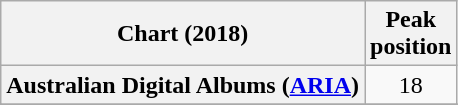<table class="wikitable sortable plainrowheaders" style="text-align:center">
<tr>
<th scope="col">Chart (2018)</th>
<th scope="col">Peak<br> position</th>
</tr>
<tr>
<th scope="row">Australian Digital Albums (<a href='#'>ARIA</a>)</th>
<td>18</td>
</tr>
<tr>
</tr>
<tr>
</tr>
<tr>
</tr>
<tr>
</tr>
<tr>
</tr>
</table>
